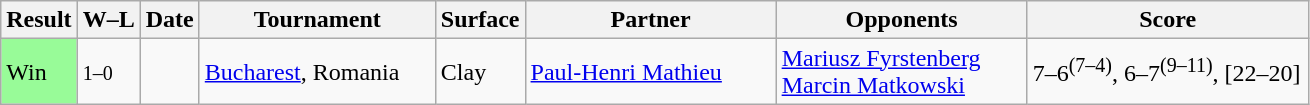<table class="sortable wikitable">
<tr>
<th>Result</th>
<th class="unsortable">W–L</th>
<th>Date</th>
<th style="width:150px">Tournament</th>
<th style="width:50px">Surface</th>
<th style="width:160px">Partner</th>
<th style="width:160px">Opponents</th>
<th style="width:180px" class="unsortable">Score</th>
</tr>
<tr>
<td bgcolor=98FB98>Win</td>
<td><small>1–0</small></td>
<td></td>
<td><a href='#'>Bucharest</a>, Romania</td>
<td>Clay</td>
<td> <a href='#'>Paul-Henri Mathieu</a></td>
<td> <a href='#'>Mariusz Fyrstenberg</a><br> <a href='#'>Marcin Matkowski</a></td>
<td>7–6<sup>(7–4)</sup>, 6–7<sup>(9–11)</sup>, [22–20]</td>
</tr>
</table>
